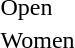<table>
<tr>
<td>Open</td>
<td {{flagmedalist></td>
<td {{flagmedalist></td>
<td {{flagmedalist></td>
</tr>
<tr>
<td>Women</td>
<td {{flagmedalist></td>
<td {{flagmedalist></td>
<td {{flagmedalist></td>
</tr>
<tr>
</tr>
</table>
